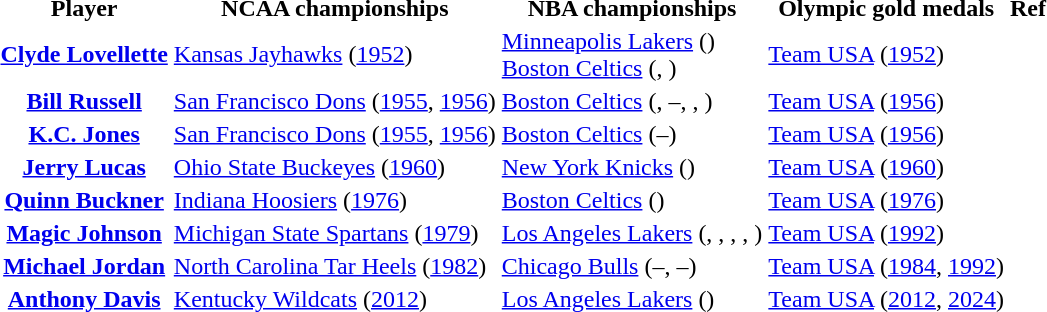<table>
<tr>
<th>Player</th>
<th>NCAA championships</th>
<th>NBA championships</th>
<th>Olympic gold medals</th>
<th class="unsortable">Ref</th>
</tr>
<tr>
<th><strong><a href='#'>Clyde Lovellette</a></strong></th>
<td><a href='#'>Kansas Jayhawks</a> (<a href='#'>1952</a>)</td>
<td><a href='#'>Minneapolis Lakers</a> ()<br><a href='#'>Boston Celtics</a> (, )</td>
<td><a href='#'>Team USA</a> (<a href='#'>1952</a>)</td>
<td></td>
</tr>
<tr>
<th><strong><a href='#'>Bill Russell</a></strong></th>
<td><a href='#'>San Francisco Dons</a> (<a href='#'>1955</a>, <a href='#'>1956</a>)</td>
<td><a href='#'>Boston Celtics</a> (, –, , )</td>
<td><a href='#'>Team USA</a> (<a href='#'>1956</a>)</td>
<td></td>
</tr>
<tr>
<th><strong><a href='#'>K.C. Jones</a></strong></th>
<td><a href='#'>San Francisco Dons</a> (<a href='#'>1955</a>, <a href='#'>1956</a>)</td>
<td><a href='#'>Boston Celtics</a> (–)</td>
<td><a href='#'>Team USA</a> (<a href='#'>1956</a>)</td>
<td></td>
</tr>
<tr>
<th><strong><a href='#'>Jerry Lucas</a></strong></th>
<td><a href='#'>Ohio State Buckeyes</a> (<a href='#'>1960</a>)</td>
<td><a href='#'>New York Knicks</a> ()</td>
<td><a href='#'>Team USA</a> (<a href='#'>1960</a>)</td>
<td></td>
</tr>
<tr>
<th><strong><a href='#'>Quinn Buckner</a></strong></th>
<td><a href='#'>Indiana Hoosiers</a> (<a href='#'>1976</a>)</td>
<td><a href='#'>Boston Celtics</a> ()</td>
<td><a href='#'>Team USA</a> (<a href='#'>1976</a>)</td>
<td></td>
</tr>
<tr>
<th><strong><a href='#'>Magic Johnson</a></strong></th>
<td><a href='#'>Michigan State Spartans</a> (<a href='#'>1979</a>)</td>
<td><a href='#'>Los Angeles Lakers</a> (, , , , )</td>
<td><a href='#'>Team USA</a> (<a href='#'>1992</a>)</td>
<td></td>
</tr>
<tr>
<th><strong><a href='#'>Michael Jordan</a></strong></th>
<td><a href='#'>North Carolina Tar Heels</a> (<a href='#'>1982</a>)</td>
<td><a href='#'>Chicago Bulls</a> (–, –)</td>
<td><a href='#'>Team USA</a> (<a href='#'>1984</a>, <a href='#'>1992</a>)</td>
<td></td>
</tr>
<tr>
<th><strong><a href='#'>Anthony Davis</a></strong></th>
<td><a href='#'>Kentucky Wildcats</a> (<a href='#'>2012</a>)</td>
<td><a href='#'>Los Angeles Lakers</a> ()</td>
<td><a href='#'>Team USA</a> (<a href='#'>2012</a>, <a href='#'>2024</a>)</td>
<td></td>
</tr>
</table>
